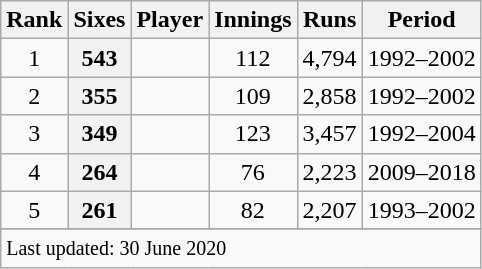<table class="wikitable plainrowheaders sortable">
<tr>
<th scope=col>Rank</th>
<th scope=col>Sixes</th>
<th scope=col>Player</th>
<th scope=col>Innings</th>
<th scope=col>Runs</th>
<th scope=col>Period</th>
</tr>
<tr>
<td align=center>1</td>
<th scope=row style="text-align:center;">543</th>
<td></td>
<td align=center>112</td>
<td align=center>4,794</td>
<td>1992–2002</td>
</tr>
<tr>
<td align=center>2</td>
<th scope=row style="text-align:center;">355</th>
<td></td>
<td align=center>109</td>
<td align=center>2,858</td>
<td>1992–2002</td>
</tr>
<tr>
<td align=center>3</td>
<th scope=row style=text-align:center;>349</th>
<td></td>
<td align=center>123</td>
<td align=center>3,457</td>
<td>1992–2004</td>
</tr>
<tr>
<td align=center>4</td>
<th scope=row style=text-align:center;>264</th>
<td></td>
<td align=center>76</td>
<td align=center>2,223</td>
<td>2009–2018</td>
</tr>
<tr>
<td align=center>5</td>
<th scope=row style=text-align:center;>261</th>
<td></td>
<td align=center>82</td>
<td align=center>2,207</td>
<td>1993–2002</td>
</tr>
<tr>
</tr>
<tr class=sortbottom>
<td colspan=6><small>Last updated: 30 June 2020</small></td>
</tr>
</table>
